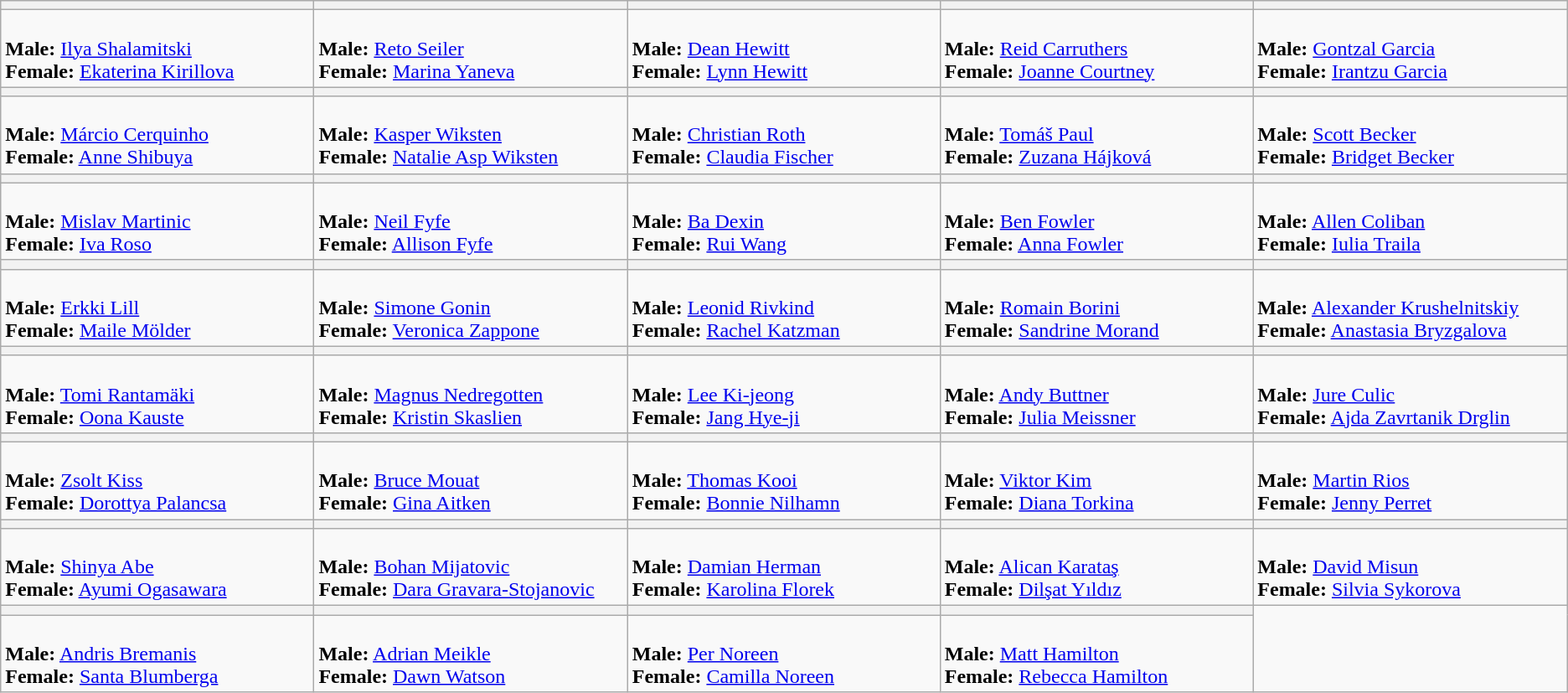<table class=wikitable>
<tr>
<th width=250></th>
<th width=250></th>
<th width=250></th>
<th width=250></th>
<th width=250></th>
</tr>
<tr>
<td><br><strong>Male:</strong>  <a href='#'>Ilya Shalamitski</a> <br>
<strong>Female:</strong> <a href='#'>Ekaterina Kirillova</a> <br></td>
<td><br><strong>Male:</strong>  <a href='#'>Reto Seiler</a> <br>
<strong>Female:</strong> <a href='#'>Marina Yaneva</a> <br></td>
<td><br><strong>Male:</strong>    <a href='#'>Dean Hewitt</a><br>
<strong>Female:</strong>   <a href='#'>Lynn Hewitt</a><br></td>
<td><br><strong>Male:</strong>  <a href='#'>Reid Carruthers</a><br>
<strong>Female:</strong>   <a href='#'>Joanne Courtney</a><br></td>
<td><br><strong>Male:</strong>  <a href='#'>Gontzal Garcia</a>  <br>
<strong>Female:</strong> <a href='#'>Irantzu Garcia</a>  <br></td>
</tr>
<tr>
<th width=250></th>
<th width=250></th>
<th width=250></th>
<th width=250></th>
<th width=250></th>
</tr>
<tr>
<td><br><strong>Male:</strong> <a href='#'>Márcio Cerquinho</a> <br>
<strong>Female:</strong> <a href='#'>Anne Shibuya</a> <br></td>
<td><br><strong>Male:</strong>   <a href='#'>Kasper Wiksten</a> <br>
<strong>Female:</strong> <a href='#'>Natalie Asp Wiksten</a> <br></td>
<td><br><strong>Male:</strong>    <a href='#'>Christian Roth</a><br>
<strong>Female:</strong>   <a href='#'>Claudia Fischer</a><br></td>
<td><br><strong>Male:</strong> <a href='#'>Tomáš Paul</a> <br>
<strong>Female:</strong> <a href='#'>Zuzana Hájková</a> <br></td>
<td><br><strong>Male:</strong>  <a href='#'>Scott Becker</a> <br>
<strong>Female:</strong> <a href='#'>Bridget Becker</a><br></td>
</tr>
<tr>
<th width=250></th>
<th width=250></th>
<th width=250></th>
<th width=250></th>
<th width=250></th>
</tr>
<tr>
<td><br><strong>Male:</strong> <a href='#'>Mislav Martinic</a> <br>
<strong>Female:</strong> <a href='#'>Iva Roso</a> <br></td>
<td><br><strong>Male:</strong> <a href='#'>Neil Fyfe</a> <br>
<strong>Female:</strong>  <a href='#'>Allison Fyfe</a><br></td>
<td><br><strong>Male:</strong>    <a href='#'>Ba Dexin</a> <br>
<strong>Female:</strong>  <a href='#'>Rui Wang</a> <br></td>
<td><br><strong>Male:</strong> <a href='#'>Ben Fowler</a> <br>
<strong>Female:</strong> <a href='#'>Anna Fowler</a> <br></td>
<td><br><strong>Male:</strong> <a href='#'>Allen Coliban</a><br>
<strong>Female:</strong> <a href='#'>Iulia Traila</a><br></td>
</tr>
<tr>
<th width=250></th>
<th width=250></th>
<th width=250></th>
<th width=250></th>
<th width=250></th>
</tr>
<tr>
<td><br><strong>Male:</strong>  <a href='#'>Erkki Lill</a><br>
<strong>Female:</strong> <a href='#'>Maile Mölder</a> <br></td>
<td><br><strong>Male:</strong>  <a href='#'>Simone Gonin</a> <br>
<strong>Female:</strong>  <a href='#'>Veronica Zappone</a> <br></td>
<td><br><strong>Male:</strong>   <a href='#'>Leonid Rivkind</a>  <br>
<strong>Female:</strong>  <a href='#'>Rachel Katzman</a> <br></td>
<td><br><strong>Male:</strong> <a href='#'>Romain Borini</a>  <br>
<strong>Female:</strong> <a href='#'>Sandrine Morand</a> <br></td>
<td><br><strong>Male:</strong> <a href='#'>Alexander Krushelnitskiy</a><br>
<strong>Female:</strong> <a href='#'>Anastasia Bryzgalova</a><br></td>
</tr>
<tr>
<th width=250></th>
<th width=250></th>
<th width=250></th>
<th width=250></th>
<th width=250></th>
</tr>
<tr>
<td><br><strong>Male:</strong> <a href='#'>Tomi Rantamäki</a> <br>
<strong>Female:</strong> <a href='#'>Oona Kauste</a> <br></td>
<td><br><strong>Male:</strong>  <a href='#'>Magnus Nedregotten</a><br>
<strong>Female:</strong> <a href='#'>Kristin Skaslien</a> <br></td>
<td><br><strong>Male:</strong>  <a href='#'>Lee Ki-jeong</a>   <br>
<strong>Female:</strong>  <a href='#'>Jang Hye-ji</a> <br></td>
<td><br><strong>Male:</strong> <a href='#'>Andy Buttner</a><br>
<strong>Female:</strong>  <a href='#'>Julia Meissner</a> <br></td>
<td><br><strong>Male:</strong>  <a href='#'>Jure Culic</a> <br>
<strong>Female:</strong> <a href='#'>Ajda Zavrtanik Drglin</a> <br></td>
</tr>
<tr>
<th width=250></th>
<th width=250></th>
<th width=250></th>
<th width=250></th>
<th width=250></th>
</tr>
<tr>
<td><br><strong>Male:</strong>   <a href='#'>Zsolt Kiss</a><br>
<strong>Female:</strong>  <a href='#'>Dorottya Palancsa</a>  <br></td>
<td><br><strong>Male:</strong> <a href='#'>Bruce Mouat</a><br>
<strong>Female:</strong> <a href='#'>Gina Aitken</a> <br></td>
<td><br><strong>Male:</strong>   <a href='#'>Thomas Kooi</a>  <br>
<strong>Female:</strong>  <a href='#'>Bonnie Nilhamn</a> <br></td>
<td><br><strong>Male:</strong> <a href='#'>Viktor Kim</a>  <br>
<strong>Female:</strong>  <a href='#'>Diana Torkina</a><br></td>
<td><br><strong>Male:</strong>  <a href='#'>Martin Rios</a><br>
<strong>Female:</strong> <a href='#'>Jenny Perret</a> <br></td>
</tr>
<tr>
<th width=250></th>
<th width=250></th>
<th width=250></th>
<th width=250></th>
<th width=250></th>
</tr>
<tr>
<td><br><strong>Male:</strong> <a href='#'>Shinya Abe</a> <br>
<strong>Female:</strong> <a href='#'>Ayumi Ogasawara</a> <br></td>
<td><br><strong>Male:</strong>  <a href='#'>Bohan Mijatovic</a> <br>
<strong>Female:</strong>  <a href='#'>Dara Gravara-Stojanovic</a> <br></td>
<td><br><strong>Male:</strong>  <a href='#'>Damian Herman</a>  <br>
<strong>Female:</strong> <a href='#'>Karolina Florek</a> <br></td>
<td><br><strong>Male:</strong>  <a href='#'>Alican Karataş</a>  <br>
<strong>Female:</strong> <a href='#'>Dilşat Yıldız</a>  <br></td>
<td><br><strong>Male:</strong>   <a href='#'>David Misun</a>  <br>
<strong>Female:</strong>  <a href='#'>Silvia Sykorova</a> <br></td>
</tr>
<tr>
<th width=250></th>
<th width=250></th>
<th width=250></th>
<th width=250></th>
</tr>
<tr>
<td><br><strong>Male:</strong> <a href='#'>Andris Bremanis</a><br>
<strong>Female:</strong> <a href='#'>Santa Blumberga</a> <br></td>
<td><br><strong>Male:</strong>  <a href='#'>Adrian Meikle</a> <br>
<strong>Female:</strong>  <a href='#'>Dawn Watson</a> <br></td>
<td><br><strong>Male:</strong> <a href='#'>Per Noreen</a> <br>
<strong>Female:</strong> <a href='#'>Camilla Noreen</a> <br></td>
<td><br><strong>Male:</strong> <a href='#'>Matt Hamilton</a> <br>
<strong>Female:</strong> <a href='#'>Rebecca Hamilton</a> <br></td>
</tr>
</table>
